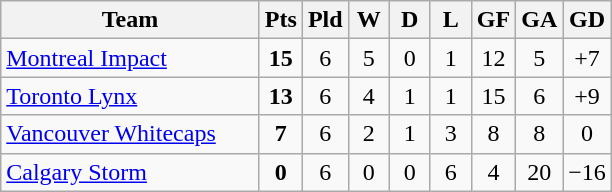<table class="wikitable" style="text-align: center;">
<tr>
<th width="165">Team</th>
<th width="20">Pts</th>
<th width="20">Pld</th>
<th width="20">W</th>
<th width="20">D</th>
<th width="20">L</th>
<th width="20">GF</th>
<th width="20">GA</th>
<th width="20">GD</th>
</tr>
<tr style=>
<td style="text-align:left;"><a href='#'>Montreal Impact</a></td>
<td><strong>15</strong></td>
<td>6</td>
<td>5</td>
<td>0</td>
<td>1</td>
<td>12</td>
<td>5</td>
<td>+7</td>
</tr>
<tr style=>
<td style="text-align:left;"><a href='#'>Toronto Lynx</a></td>
<td><strong>13</strong></td>
<td>6</td>
<td>4</td>
<td>1</td>
<td>1</td>
<td>15</td>
<td>6</td>
<td>+9</td>
</tr>
<tr style=>
<td style="text-align:left;"><a href='#'>Vancouver Whitecaps</a></td>
<td><strong>7</strong></td>
<td>6</td>
<td>2</td>
<td>1</td>
<td>3</td>
<td>8</td>
<td>8</td>
<td>0</td>
</tr>
<tr style=>
<td style="text-align:left;"><a href='#'>Calgary Storm</a></td>
<td><strong>0</strong></td>
<td>6</td>
<td>0</td>
<td>0</td>
<td>6</td>
<td>4</td>
<td>20</td>
<td>−16</td>
</tr>
</table>
